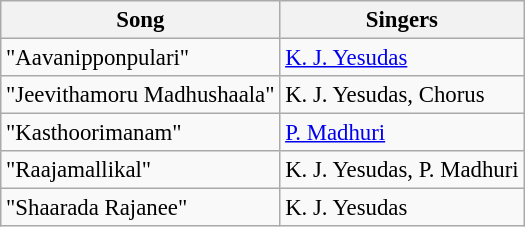<table class="wikitable" style="font-size:95%;">
<tr>
<th>Song</th>
<th>Singers</th>
</tr>
<tr>
<td>"Aavanipponpulari"</td>
<td><a href='#'>K. J. Yesudas</a></td>
</tr>
<tr>
<td>"Jeevithamoru Madhushaala"</td>
<td>K. J. Yesudas, Chorus</td>
</tr>
<tr>
<td>"Kasthoorimanam"</td>
<td><a href='#'>P. Madhuri</a></td>
</tr>
<tr>
<td>"Raajamallikal"</td>
<td>K. J. Yesudas, P. Madhuri</td>
</tr>
<tr>
<td>"Shaarada Rajanee"</td>
<td>K. J. Yesudas</td>
</tr>
</table>
